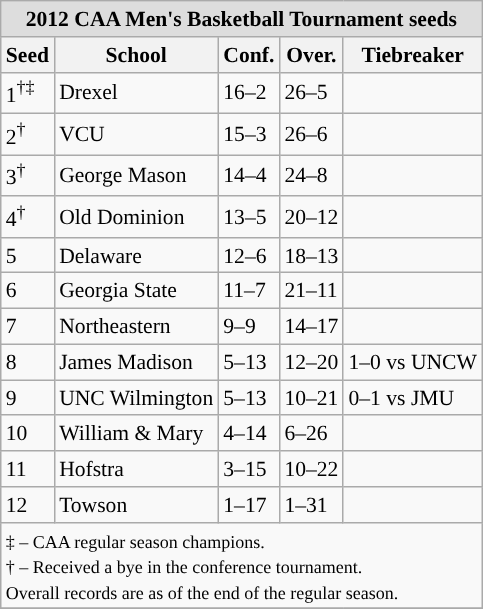<table class="wikitable" style="white-space:nowrap; font-size:90%;">
<tr>
<td colspan="7" style="text-align:center; background:#DDDDDD; font:#000000"><strong>2012 CAA Men's Basketball Tournament seeds</strong></td>
</tr>
<tr bgcolor="#efefef">
<th>Seed</th>
<th>School</th>
<th>Conf.</th>
<th>Over.</th>
<th>Tiebreaker</th>
</tr>
<tr>
<td>1<sup>†‡</sup></td>
<td>Drexel</td>
<td>16–2</td>
<td>26–5</td>
<td></td>
</tr>
<tr>
<td>2<sup>†</sup></td>
<td>VCU</td>
<td>15–3</td>
<td>26–6</td>
<td></td>
</tr>
<tr>
<td>3<sup>†</sup></td>
<td>George Mason</td>
<td>14–4</td>
<td>24–8</td>
<td></td>
</tr>
<tr>
<td>4<sup>†</sup></td>
<td>Old Dominion</td>
<td>13–5</td>
<td>20–12</td>
<td></td>
</tr>
<tr>
<td>5</td>
<td>Delaware</td>
<td>12–6</td>
<td>18–13</td>
<td></td>
</tr>
<tr>
<td>6</td>
<td>Georgia State</td>
<td>11–7</td>
<td>21–11</td>
<td></td>
</tr>
<tr>
<td>7</td>
<td>Northeastern</td>
<td>9–9</td>
<td>14–17</td>
<td></td>
</tr>
<tr>
<td>8</td>
<td>James Madison</td>
<td>5–13</td>
<td>12–20</td>
<td>1–0 vs UNCW</td>
</tr>
<tr>
<td>9</td>
<td>UNC Wilmington</td>
<td>5–13</td>
<td>10–21</td>
<td>0–1 vs JMU</td>
</tr>
<tr>
<td>10</td>
<td>William & Mary</td>
<td>4–14</td>
<td>6–26</td>
<td></td>
</tr>
<tr>
<td>11</td>
<td>Hofstra</td>
<td>3–15</td>
<td>10–22</td>
<td></td>
</tr>
<tr>
<td>12</td>
<td>Towson</td>
<td>1–17</td>
<td>1–31</td>
<td></td>
</tr>
<tr>
<td colspan="6" style="text-align:left;"><small>‡ – CAA regular season champions.<br>† – Received a bye in the conference tournament.<br>Overall records are as of the end of the regular season.</small></td>
</tr>
<tr>
</tr>
</table>
